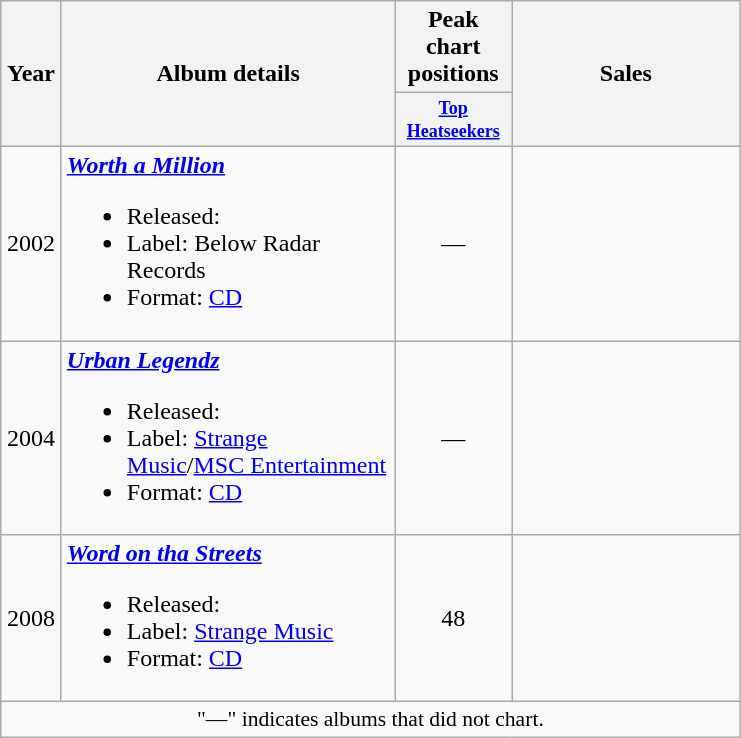<table class="wikitable">
<tr>
<th rowspan="2" width="33">Year</th>
<th rowspan="2" width="215">Album details</th>
<th colspan="1">Peak chart positions<br></th>
<th rowspan="2" width="145">Sales</th>
</tr>
<tr>
<th style="width:6em;font-size:75%"><a href='#'>Top Heatseekers</a></th>
</tr>
<tr>
<td align="center">2002</td>
<td><strong><em><a href='#'>Worth a Million</a></em></strong><br><ul><li>Released: </li><li>Label: Below Radar Records</li><li>Format: <a href='#'>CD</a></li></ul></td>
<td align="center">—</td>
<td></td>
</tr>
<tr>
<td align="center">2004</td>
<td><strong><em><a href='#'>Urban Legendz</a></em></strong><br><ul><li>Released: </li><li>Label: <a href='#'>Strange Music</a>/<a href='#'>MSC Entertainment</a></li><li>Format: <a href='#'>CD</a></li></ul></td>
<td align="center">—</td>
<td></td>
</tr>
<tr>
<td align="center">2008</td>
<td><strong><em><a href='#'>Word on tha Streets</a></em></strong><br><ul><li>Released: </li><li>Label: <a href='#'>Strange Music</a></li><li>Format: <a href='#'>CD</a></li></ul></td>
<td align="center">48</td>
<td></td>
</tr>
<tr>
<td colspan="5" align="center" style="font-size:90%">"—" indicates albums that did not chart.</td>
</tr>
</table>
